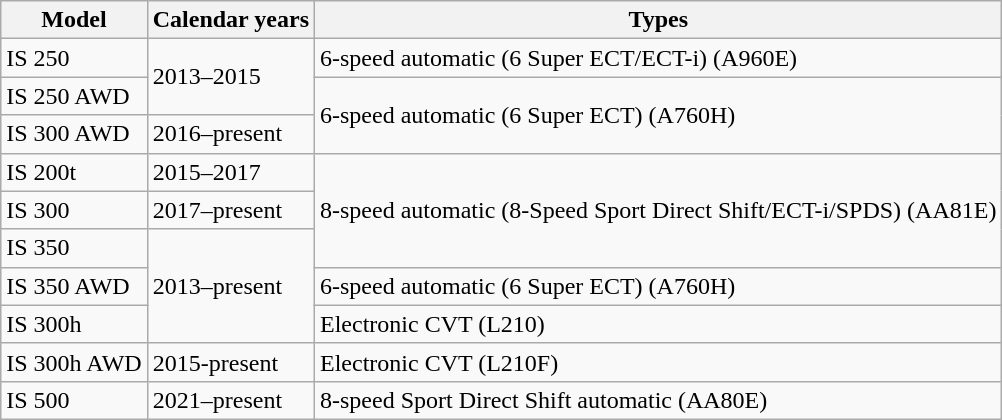<table class="wikitable sortable collapsible">
<tr>
<th>Model</th>
<th>Calendar years</th>
<th>Types</th>
</tr>
<tr>
<td>IS 250</td>
<td rowspan="2">2013–2015</td>
<td>6-speed automatic (6 Super ECT/ECT-i) (A960E)</td>
</tr>
<tr>
<td>IS 250 AWD</td>
<td rowspan="2">6-speed automatic (6 Super ECT) (A760H)</td>
</tr>
<tr>
<td>IS 300 AWD</td>
<td>2016–present</td>
</tr>
<tr>
<td>IS 200t</td>
<td>2015–2017</td>
<td rowspan="3">8-speed automatic (8-Speed Sport Direct Shift/ECT-i/SPDS) (AA81E)</td>
</tr>
<tr>
<td>IS 300</td>
<td>2017–present</td>
</tr>
<tr>
<td>IS 350</td>
<td rowspan="3">2013–present</td>
</tr>
<tr>
<td>IS 350 AWD</td>
<td>6-speed automatic (6 Super ECT) (A760H)</td>
</tr>
<tr>
<td>IS 300h</td>
<td>Electronic CVT (L210)</td>
</tr>
<tr>
<td>IS 300h AWD</td>
<td>2015-present</td>
<td>Electronic CVT (L210F)</td>
</tr>
<tr>
<td>IS 500</td>
<td>2021–present</td>
<td>8-speed Sport Direct Shift automatic (AA80E)</td>
</tr>
</table>
